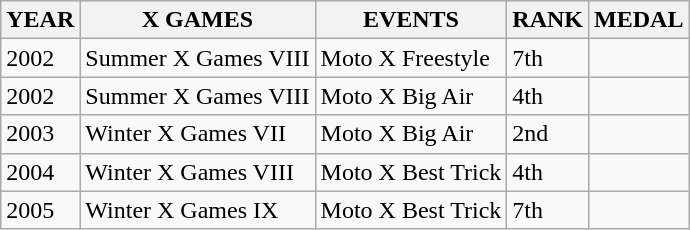<table class="wikitable">
<tr>
<th>YEAR</th>
<th>X GAMES</th>
<th>EVENTS</th>
<th>RANK</th>
<th>MEDAL</th>
</tr>
<tr>
<td>2002</td>
<td>Summer X Games VIII</td>
<td>Moto X Freestyle</td>
<td>7th</td>
<td></td>
</tr>
<tr>
<td>2002</td>
<td>Summer X Games VIII</td>
<td>Moto X Big Air</td>
<td>4th</td>
<td></td>
</tr>
<tr>
<td>2003</td>
<td>Winter X Games VII</td>
<td>Moto X Big Air</td>
<td>2nd</td>
<td></td>
</tr>
<tr>
<td>2004</td>
<td>Winter X Games VIII</td>
<td>Moto X Best Trick</td>
<td>4th</td>
<td></td>
</tr>
<tr>
<td>2005</td>
<td>Winter X Games IX</td>
<td>Moto X Best Trick</td>
<td>7th</td>
<td></td>
</tr>
</table>
